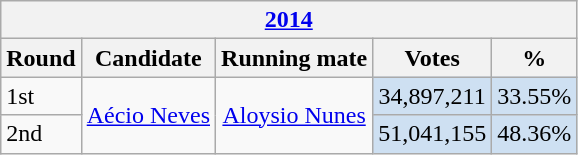<table class=wikitable style=text-align:center;>
<tr>
<th colspan="5"><a href='#'>2014</a></th>
</tr>
<tr ---->
<th align="center">Round</th>
<th align="center">Candidate</th>
<th align="center">Running mate</th>
<th align="center">Votes</th>
<th align="center">%</th>
</tr>
<tr ----->
<td align="left">1st</td>
<td align="center" rowspan="2"><a href='#'>Aécio Neves</a></td>
<td rowspan="2"><a href='#'>Aloysio Nunes</a></td>
<td style="background-color: #CEE0F2">34,897,211</td>
<td style="background-color: #CEE0F2">33.55%</td>
</tr>
<tr ----->
<td align="left">2nd</td>
<td style="background-color: #CEE0F2">51,041,155</td>
<td style="background-color: #CEE0F2">48.36%</td>
</tr>
</table>
